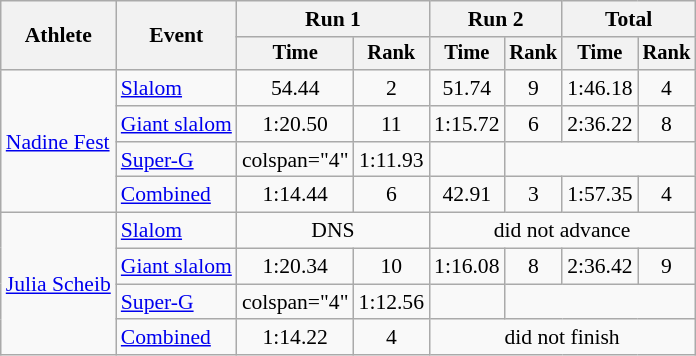<table class="wikitable" style="font-size:90%">
<tr>
<th rowspan=2>Athlete</th>
<th rowspan=2>Event</th>
<th colspan=2>Run 1</th>
<th colspan=2>Run 2</th>
<th colspan=2>Total</th>
</tr>
<tr style="font-size:95%">
<th>Time</th>
<th>Rank</th>
<th>Time</th>
<th>Rank</th>
<th>Time</th>
<th>Rank</th>
</tr>
<tr align=center>
<td align="left" rowspan="4"><a href='#'>Nadine Fest</a></td>
<td align="left"><a href='#'>Slalom</a></td>
<td>54.44</td>
<td>2</td>
<td>51.74</td>
<td>9</td>
<td>1:46.18</td>
<td>4</td>
</tr>
<tr align=center>
<td align="left"><a href='#'>Giant slalom</a></td>
<td>1:20.50</td>
<td>11</td>
<td>1:15.72</td>
<td>6</td>
<td>2:36.22</td>
<td>8</td>
</tr>
<tr align=center>
<td align="left"><a href='#'>Super-G</a></td>
<td>colspan="4" </td>
<td>1:11.93</td>
<td></td>
</tr>
<tr align=center>
<td align="left"><a href='#'>Combined</a></td>
<td>1:14.44</td>
<td>6</td>
<td>42.91</td>
<td>3</td>
<td>1:57.35</td>
<td>4</td>
</tr>
<tr align=center>
<td align="left" rowspan="4"><a href='#'>Julia Scheib</a></td>
<td align="left"><a href='#'>Slalom</a></td>
<td colspan=2>DNS</td>
<td colspan=4>did not advance</td>
</tr>
<tr align=center>
<td align="left"><a href='#'>Giant slalom</a></td>
<td>1:20.34</td>
<td>10</td>
<td>1:16.08</td>
<td>8</td>
<td>2:36.42</td>
<td>9</td>
</tr>
<tr align=center>
<td align="left"><a href='#'>Super-G</a></td>
<td>colspan="4" </td>
<td>1:12.56</td>
<td></td>
</tr>
<tr align=center>
<td align="left"><a href='#'>Combined</a></td>
<td>1:14.22</td>
<td>4</td>
<td colspan=4>did not finish</td>
</tr>
</table>
